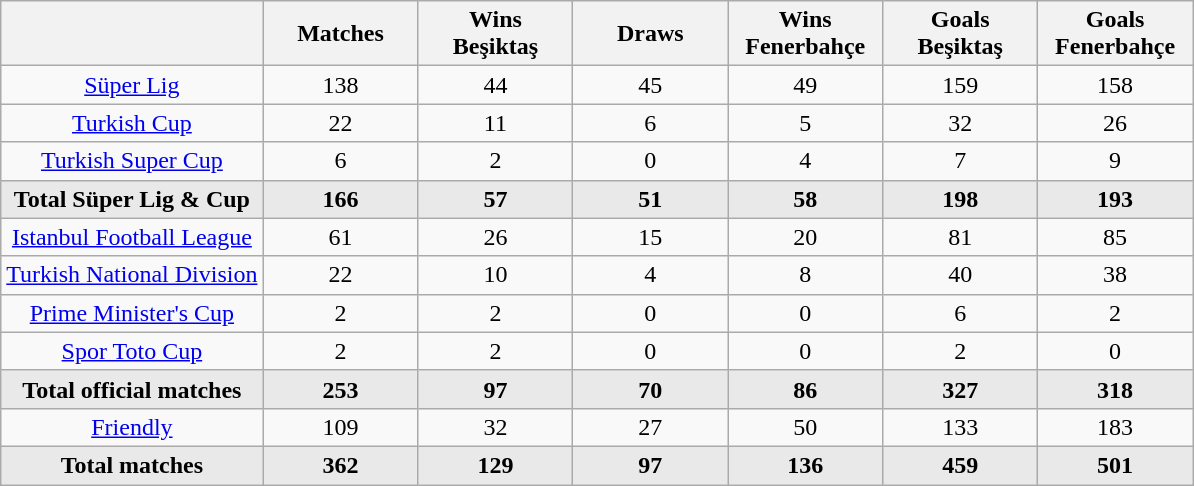<table class="wikitable" style="text-align:center">
<tr>
<th></th>
<th width="13%">Matches</th>
<th width="13%">Wins<br>Beşiktaş</th>
<th width="13%">Draws</th>
<th width="13%">Wins<br>Fenerbahçe</th>
<th width="13%">Goals<br>Beşiktaş</th>
<th width="13%">Goals<br>Fenerbahçe</th>
</tr>
<tr>
<td><a href='#'>Süper Lig</a></td>
<td>138</td>
<td>44</td>
<td>45</td>
<td>49</td>
<td>159</td>
<td>158</td>
</tr>
<tr>
<td><a href='#'>Turkish Cup</a></td>
<td>22</td>
<td>11</td>
<td>6</td>
<td>5</td>
<td>32</td>
<td>26</td>
</tr>
<tr>
<td><a href='#'>Turkish Super Cup</a></td>
<td>6</td>
<td>2</td>
<td>0</td>
<td>4</td>
<td>7</td>
<td>9</td>
</tr>
<tr bgcolor="E9E9E9">
<td><strong>Total Süper Lig & Cup</strong></td>
<td><strong>166</strong></td>
<td><strong>57</strong></td>
<td><strong>51</strong></td>
<td><strong>58</strong></td>
<td><strong>198</strong></td>
<td><strong>193</strong></td>
</tr>
<tr>
<td><a href='#'>Istanbul Football League</a></td>
<td>61</td>
<td>26</td>
<td>15</td>
<td>20</td>
<td>81</td>
<td>85</td>
</tr>
<tr>
<td><a href='#'>Turkish National Division</a></td>
<td>22</td>
<td>10</td>
<td>4</td>
<td>8</td>
<td>40</td>
<td>38</td>
</tr>
<tr>
<td><a href='#'>Prime Minister's Cup</a></td>
<td>2</td>
<td>2</td>
<td>0</td>
<td>0</td>
<td>6</td>
<td>2</td>
</tr>
<tr>
<td><a href='#'>Spor Toto Cup</a></td>
<td>2</td>
<td>2</td>
<td>0</td>
<td>0</td>
<td>2</td>
<td>0</td>
</tr>
<tr bgcolor="E9E9E9">
<td><strong>Total official matches</strong></td>
<td><strong>253</strong></td>
<td><strong>97</strong></td>
<td><strong>70</strong></td>
<td><strong>86</strong></td>
<td><strong>327</strong></td>
<td><strong>318</strong></td>
</tr>
<tr>
<td><a href='#'>Friendly</a></td>
<td>109</td>
<td>32</td>
<td>27</td>
<td>50</td>
<td>133</td>
<td>183</td>
</tr>
<tr bgcolor="E9E9E9">
<td><strong>Total matches</strong></td>
<td><strong>362</strong></td>
<td><strong>129</strong></td>
<td><strong>97</strong></td>
<td><strong>136</strong></td>
<td><strong>459</strong></td>
<td><strong>501</strong></td>
</tr>
</table>
